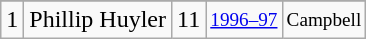<table class="wikitable">
<tr>
</tr>
<tr>
<td>1</td>
<td>Phillip Huyler</td>
<td>11</td>
<td style="font-size:80%;"><a href='#'>1996–97</a></td>
<td style="font-size:80%;">Campbell</td>
</tr>
</table>
